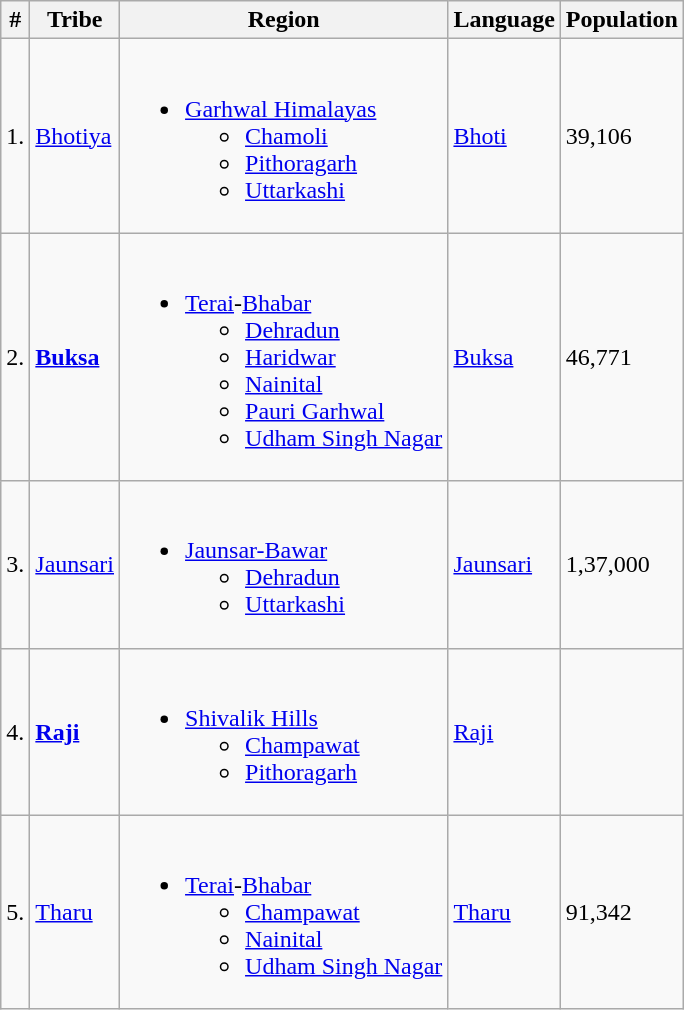<table class="wikitable sortable">
<tr>
<th>#</th>
<th>Tribe</th>
<th>Region</th>
<th>Language</th>
<th>Population</th>
</tr>
<tr>
<td>1.</td>
<td><a href='#'>Bhotiya</a></td>
<td><br><ul><li><a href='#'>Garhwal Himalayas</a><ul><li><a href='#'>Chamoli</a></li><li><a href='#'>Pithoragarh</a></li><li><a href='#'>Uttarkashi</a></li></ul></li></ul></td>
<td><a href='#'>Bhoti</a></td>
<td>39,106</td>
</tr>
<tr>
<td>2.</td>
<td><strong><a href='#'>Buksa</a></strong></td>
<td><br><ul><li><a href='#'>Terai</a>-<a href='#'>Bhabar</a><ul><li><a href='#'>Dehradun</a></li><li><a href='#'>Haridwar</a></li><li><a href='#'>Nainital</a></li><li><a href='#'>Pauri Garhwal</a></li><li><a href='#'>Udham Singh Nagar</a></li></ul></li></ul></td>
<td><a href='#'>Buksa</a></td>
<td>46,771</td>
</tr>
<tr>
<td>3.</td>
<td><a href='#'>Jaunsari</a></td>
<td><br><ul><li><a href='#'>Jaunsar-Bawar</a><ul><li><a href='#'>Dehradun</a></li><li><a href='#'>Uttarkashi</a></li></ul></li></ul></td>
<td><a href='#'>Jaunsari</a></td>
<td>1,37,000</td>
</tr>
<tr>
<td>4.</td>
<td><strong><a href='#'>Raji</a></strong></td>
<td><br><ul><li><a href='#'>Shivalik Hills</a><ul><li><a href='#'>Champawat</a></li><li><a href='#'>Pithoragarh</a></li></ul></li></ul></td>
<td><a href='#'>Raji</a></td>
<td></td>
</tr>
<tr>
<td>5.</td>
<td><a href='#'>Tharu</a></td>
<td><br><ul><li><a href='#'>Terai</a>-<a href='#'>Bhabar</a><ul><li><a href='#'>Champawat</a></li><li><a href='#'>Nainital</a></li><li><a href='#'>Udham Singh Nagar</a></li></ul></li></ul></td>
<td><a href='#'>Tharu</a></td>
<td>91,342</td>
</tr>
</table>
